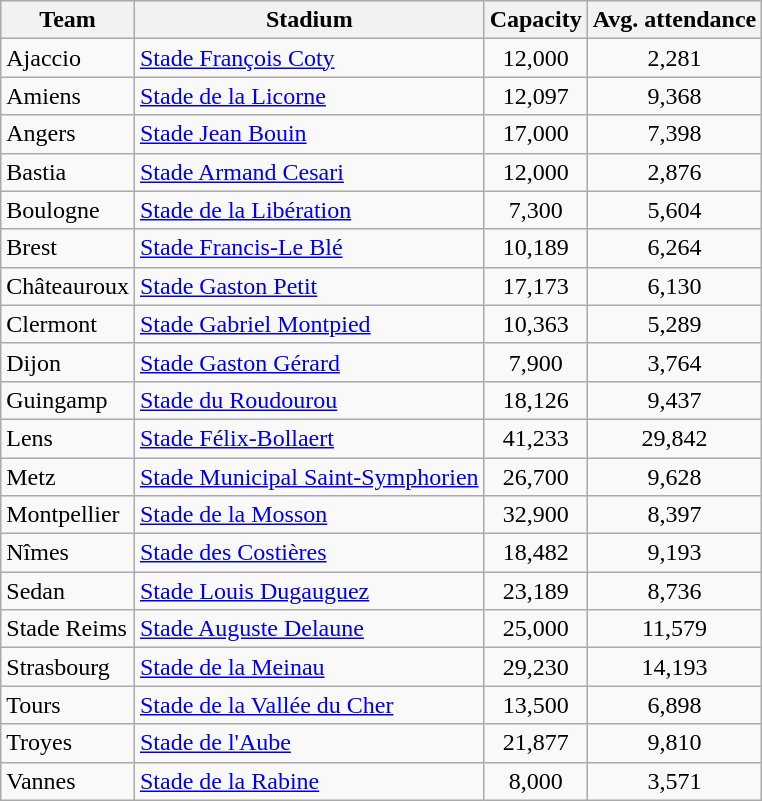<table class="wikitable sortable">
<tr>
<th>Team</th>
<th>Stadium</th>
<th>Capacity</th>
<th>Avg. attendance</th>
</tr>
<tr>
<td>Ajaccio</td>
<td><a href='#'>Stade François Coty</a></td>
<td align="center">12,000</td>
<td align="center">2,281</td>
</tr>
<tr>
<td>Amiens</td>
<td><a href='#'>Stade de la Licorne</a></td>
<td align="center">12,097</td>
<td align="center">9,368</td>
</tr>
<tr>
<td>Angers</td>
<td><a href='#'>Stade Jean Bouin</a></td>
<td align="center">17,000</td>
<td align="center">7,398</td>
</tr>
<tr>
<td>Bastia</td>
<td><a href='#'>Stade Armand Cesari</a></td>
<td align="center">12,000</td>
<td align="center">2,876</td>
</tr>
<tr>
<td>Boulogne</td>
<td><a href='#'>Stade de la Libération</a></td>
<td align="center">7,300</td>
<td align="center">5,604</td>
</tr>
<tr>
<td>Brest</td>
<td><a href='#'>Stade Francis-Le Blé</a></td>
<td align="center">10,189</td>
<td align="center">6,264</td>
</tr>
<tr>
<td>Châteauroux</td>
<td><a href='#'>Stade Gaston Petit</a></td>
<td align="center">17,173</td>
<td align="center">6,130</td>
</tr>
<tr>
<td>Clermont</td>
<td><a href='#'>Stade Gabriel Montpied</a></td>
<td align="center">10,363</td>
<td align="center">5,289</td>
</tr>
<tr>
<td>Dijon</td>
<td><a href='#'>Stade Gaston Gérard</a></td>
<td align="center">7,900</td>
<td align="center">3,764</td>
</tr>
<tr>
<td>Guingamp</td>
<td><a href='#'>Stade du Roudourou</a></td>
<td align="center">18,126</td>
<td align="center">9,437</td>
</tr>
<tr>
<td>Lens</td>
<td><a href='#'>Stade Félix-Bollaert</a></td>
<td align="center">41,233</td>
<td align="center">29,842</td>
</tr>
<tr>
<td>Metz</td>
<td><a href='#'>Stade Municipal Saint-Symphorien</a></td>
<td align="center">26,700</td>
<td align="center">9,628</td>
</tr>
<tr>
<td>Montpellier</td>
<td><a href='#'>Stade de la Mosson</a></td>
<td align="center">32,900</td>
<td align="center">8,397</td>
</tr>
<tr>
<td>Nîmes</td>
<td><a href='#'>Stade des Costières</a></td>
<td align="center">18,482</td>
<td align="center">9,193</td>
</tr>
<tr>
<td>Sedan</td>
<td><a href='#'>Stade Louis Dugauguez</a></td>
<td align="center">23,189</td>
<td align="center">8,736</td>
</tr>
<tr>
<td>Stade Reims</td>
<td><a href='#'>Stade Auguste Delaune</a></td>
<td align="center">25,000</td>
<td align="center">11,579</td>
</tr>
<tr>
<td>Strasbourg</td>
<td><a href='#'>Stade de la Meinau</a></td>
<td align="center">29,230</td>
<td align="center">14,193</td>
</tr>
<tr>
<td>Tours</td>
<td><a href='#'>Stade de la Vallée du Cher</a></td>
<td align="center">13,500</td>
<td align="center">6,898</td>
</tr>
<tr>
<td>Troyes</td>
<td><a href='#'>Stade de l'Aube</a></td>
<td align="center">21,877</td>
<td align="center">9,810</td>
</tr>
<tr>
<td>Vannes</td>
<td><a href='#'>Stade de la Rabine</a></td>
<td align="center">8,000</td>
<td align="center">3,571</td>
</tr>
</table>
